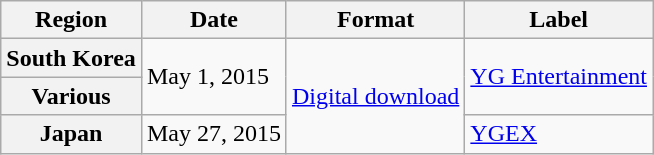<table class="wikitable plainrowheaders">
<tr>
<th scope="col">Region</th>
<th scope="col">Date</th>
<th scope="col">Format</th>
<th scope="col">Label</th>
</tr>
<tr>
<th scope="row">South Korea</th>
<td rowspan="2">May 1, 2015</td>
<td rowspan="3"><a href='#'>Digital download</a></td>
<td rowspan="2"><a href='#'>YG Entertainment</a></td>
</tr>
<tr>
<th scope="row">Various</th>
</tr>
<tr>
<th scope="row">Japan</th>
<td>May 27, 2015</td>
<td><a href='#'>YGEX</a></td>
</tr>
</table>
